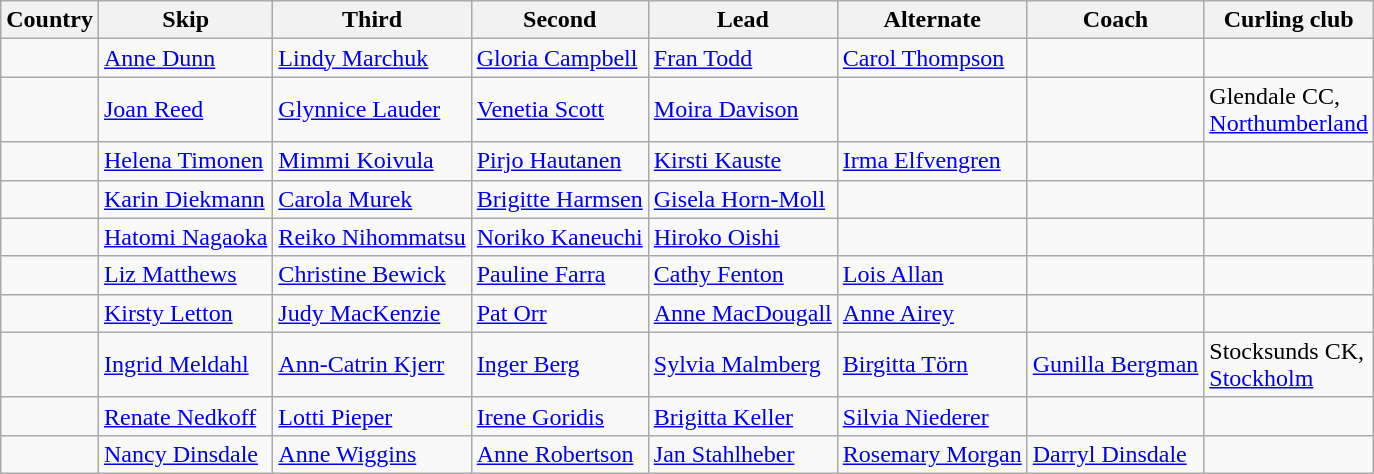<table class="wikitable">
<tr>
<th>Country</th>
<th>Skip</th>
<th>Third</th>
<th>Second</th>
<th>Lead</th>
<th>Alternate</th>
<th>Coach</th>
<th>Curling club</th>
</tr>
<tr>
<td></td>
<td><a href='#'>Anne Dunn</a></td>
<td><a href='#'>Lindy Marchuk</a></td>
<td><a href='#'>Gloria Campbell</a></td>
<td><a href='#'>Fran Todd</a></td>
<td><a href='#'>Carol Thompson</a></td>
<td></td>
<td></td>
</tr>
<tr>
<td></td>
<td><a href='#'>Joan Reed</a></td>
<td><a href='#'>Glynnice Lauder</a></td>
<td><a href='#'>Venetia Scott</a></td>
<td><a href='#'>Moira Davison</a></td>
<td></td>
<td></td>
<td>Glendale CC,<br><a href='#'>Northumberland</a></td>
</tr>
<tr>
<td></td>
<td><a href='#'>Helena Timonen</a></td>
<td><a href='#'>Mimmi Koivula</a></td>
<td><a href='#'>Pirjo Hautanen</a></td>
<td><a href='#'>Kirsti Kauste</a></td>
<td><a href='#'>Irma Elfvengren</a></td>
<td></td>
<td></td>
</tr>
<tr>
<td></td>
<td><a href='#'>Karin Diekmann</a></td>
<td><a href='#'>Carola Murek</a></td>
<td><a href='#'>Brigitte Harmsen</a></td>
<td><a href='#'>Gisela Horn-Moll</a></td>
<td></td>
<td></td>
<td></td>
</tr>
<tr>
<td></td>
<td><a href='#'>Hatomi Nagaoka</a></td>
<td><a href='#'>Reiko Nihommatsu</a></td>
<td><a href='#'>Noriko Kaneuchi</a></td>
<td><a href='#'>Hiroko Oishi</a></td>
<td></td>
<td></td>
<td></td>
</tr>
<tr>
<td></td>
<td><a href='#'>Liz Matthews</a></td>
<td><a href='#'>Christine Bewick</a></td>
<td><a href='#'>Pauline Farra</a></td>
<td><a href='#'>Cathy Fenton</a></td>
<td><a href='#'>Lois Allan</a></td>
<td></td>
<td></td>
</tr>
<tr>
<td></td>
<td><a href='#'>Kirsty Letton</a></td>
<td><a href='#'>Judy MacKenzie</a></td>
<td><a href='#'>Pat Orr</a></td>
<td><a href='#'>Anne MacDougall</a></td>
<td><a href='#'>Anne Airey</a></td>
<td></td>
<td></td>
</tr>
<tr>
<td></td>
<td><a href='#'>Ingrid Meldahl</a></td>
<td><a href='#'>Ann-Catrin Kjerr</a></td>
<td><a href='#'>Inger Berg</a></td>
<td><a href='#'>Sylvia Malmberg</a></td>
<td><a href='#'>Birgitta Törn</a></td>
<td><a href='#'>Gunilla Bergman</a></td>
<td>Stocksunds CK,<br><a href='#'>Stockholm</a></td>
</tr>
<tr>
<td></td>
<td><a href='#'>Renate Nedkoff</a></td>
<td><a href='#'>Lotti Pieper</a></td>
<td><a href='#'>Irene Goridis</a></td>
<td><a href='#'>Brigitta Keller</a></td>
<td><a href='#'>Silvia Niederer</a></td>
<td></td>
<td></td>
</tr>
<tr>
<td></td>
<td><a href='#'>Nancy Dinsdale</a></td>
<td><a href='#'>Anne Wiggins</a></td>
<td><a href='#'>Anne Robertson</a></td>
<td><a href='#'>Jan Stahlheber</a></td>
<td><a href='#'>Rosemary Morgan</a></td>
<td><a href='#'>Darryl Dinsdale</a></td>
<td></td>
</tr>
</table>
